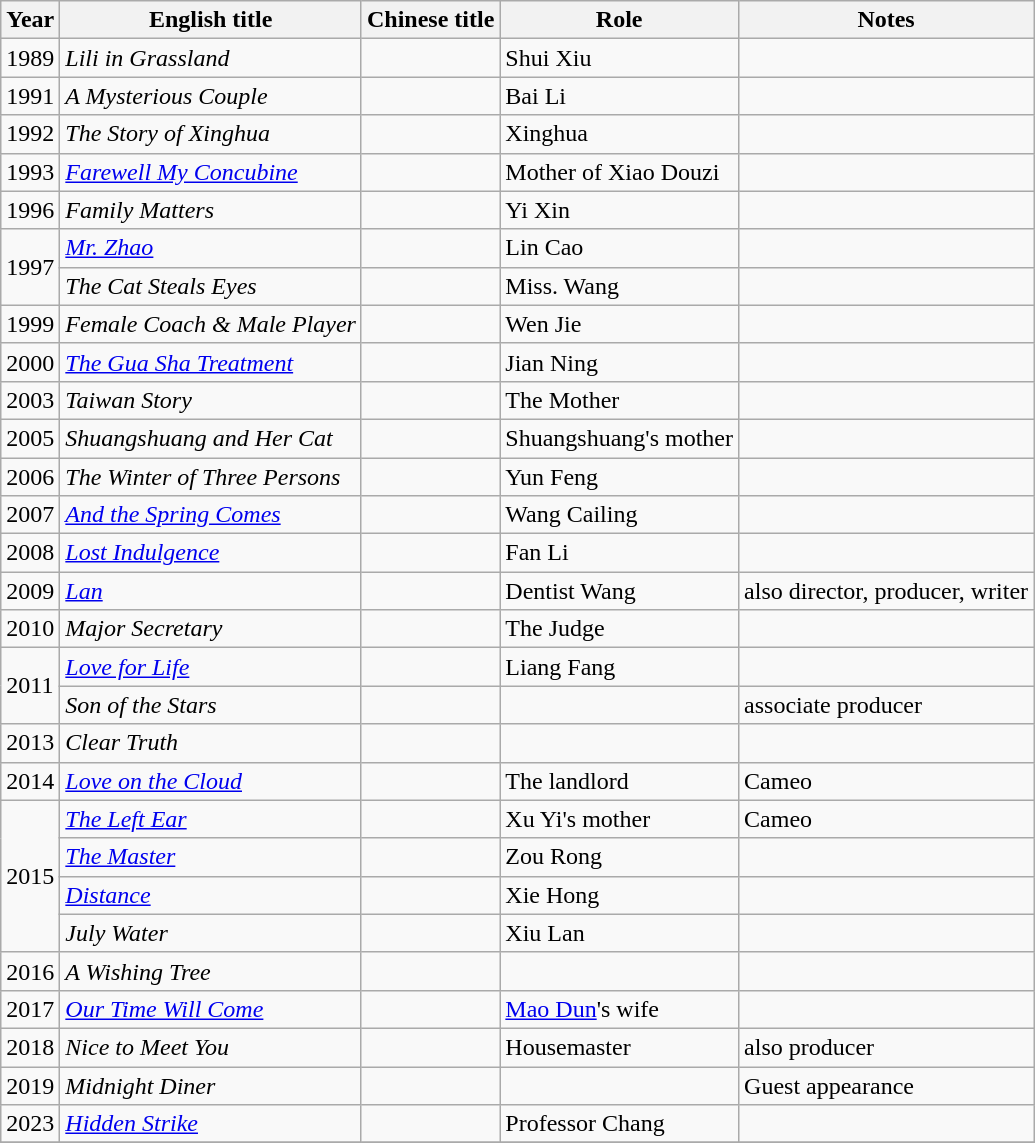<table class="wikitable">
<tr>
<th>Year</th>
<th>English title</th>
<th>Chinese title</th>
<th>Role</th>
<th>Notes</th>
</tr>
<tr>
<td>1989</td>
<td><em>Lili in Grassland</em></td>
<td></td>
<td>Shui Xiu</td>
<td></td>
</tr>
<tr>
<td>1991</td>
<td><em>A Mysterious Couple</em></td>
<td></td>
<td>Bai Li</td>
<td></td>
</tr>
<tr>
<td>1992</td>
<td><em>The Story of Xinghua</em></td>
<td></td>
<td>Xinghua</td>
<td></td>
</tr>
<tr>
<td>1993</td>
<td><em><a href='#'>Farewell My Concubine</a></em></td>
<td></td>
<td>Mother of Xiao Douzi</td>
<td></td>
</tr>
<tr>
<td>1996</td>
<td><em>Family Matters</em></td>
<td></td>
<td>Yi Xin</td>
<td></td>
</tr>
<tr>
<td rowspan=2>1997</td>
<td><em><a href='#'>Mr. Zhao</a></em></td>
<td></td>
<td>Lin Cao</td>
<td></td>
</tr>
<tr>
<td><em>The Cat Steals Eyes</em></td>
<td></td>
<td>Miss. Wang</td>
<td></td>
</tr>
<tr>
<td>1999</td>
<td><em>Female Coach & Male Player</em></td>
<td></td>
<td>Wen Jie</td>
<td></td>
</tr>
<tr>
<td>2000</td>
<td><em><a href='#'>The Gua Sha Treatment</a></em></td>
<td></td>
<td>Jian Ning</td>
<td></td>
</tr>
<tr>
<td>2003</td>
<td><em>Taiwan Story</em></td>
<td></td>
<td>The Mother</td>
<td></td>
</tr>
<tr>
<td>2005</td>
<td><em>Shuangshuang and Her Cat</em></td>
<td></td>
<td>Shuangshuang's mother</td>
<td></td>
</tr>
<tr>
<td>2006</td>
<td><em>The Winter of Three Persons</em></td>
<td></td>
<td>Yun Feng</td>
<td></td>
</tr>
<tr>
<td>2007</td>
<td><em><a href='#'>And the Spring Comes</a></em></td>
<td></td>
<td>Wang Cailing</td>
<td></td>
</tr>
<tr>
<td>2008</td>
<td><em><a href='#'>Lost Indulgence</a></em></td>
<td></td>
<td>Fan Li</td>
<td></td>
</tr>
<tr>
<td>2009</td>
<td><em><a href='#'>Lan</a></em></td>
<td></td>
<td>Dentist Wang</td>
<td>also director, producer, writer </td>
</tr>
<tr>
<td>2010</td>
<td><em>Major Secretary</em></td>
<td></td>
<td>The Judge</td>
<td></td>
</tr>
<tr>
<td rowspan=2>2011</td>
<td><em><a href='#'>Love for Life</a></em></td>
<td></td>
<td>Liang Fang</td>
<td></td>
</tr>
<tr>
<td><em>Son of the Stars</em></td>
<td></td>
<td></td>
<td>associate producer</td>
</tr>
<tr>
<td>2013</td>
<td><em>Clear Truth</em></td>
<td></td>
<td></td>
<td></td>
</tr>
<tr>
<td>2014</td>
<td><em><a href='#'>Love on the Cloud</a></em></td>
<td></td>
<td>The landlord</td>
<td>Cameo</td>
</tr>
<tr>
<td rowspan=4>2015</td>
<td><em><a href='#'>The Left Ear</a></em></td>
<td></td>
<td>Xu Yi's mother</td>
<td>Cameo</td>
</tr>
<tr>
<td><em><a href='#'>The Master</a></em></td>
<td></td>
<td>Zou Rong</td>
<td></td>
</tr>
<tr>
<td><em><a href='#'>Distance</a></em></td>
<td></td>
<td>Xie Hong</td>
<td></td>
</tr>
<tr>
<td><em>July Water</em></td>
<td></td>
<td>Xiu Lan</td>
<td></td>
</tr>
<tr>
<td>2016</td>
<td><em>A Wishing Tree</em></td>
<td></td>
<td></td>
<td></td>
</tr>
<tr>
<td>2017</td>
<td><em><a href='#'>Our Time Will Come</a></em></td>
<td></td>
<td><a href='#'>Mao Dun</a>'s wife</td>
<td></td>
</tr>
<tr>
<td>2018</td>
<td><em>Nice to Meet You</em></td>
<td></td>
<td>Housemaster</td>
<td>also producer </td>
</tr>
<tr>
<td>2019</td>
<td><em>Midnight Diner</em></td>
<td></td>
<td></td>
<td>Guest appearance</td>
</tr>
<tr>
<td>2023</td>
<td><em><a href='#'>Hidden Strike</a></em></td>
<td></td>
<td>Professor Chang</td>
<td></td>
</tr>
<tr>
</tr>
</table>
